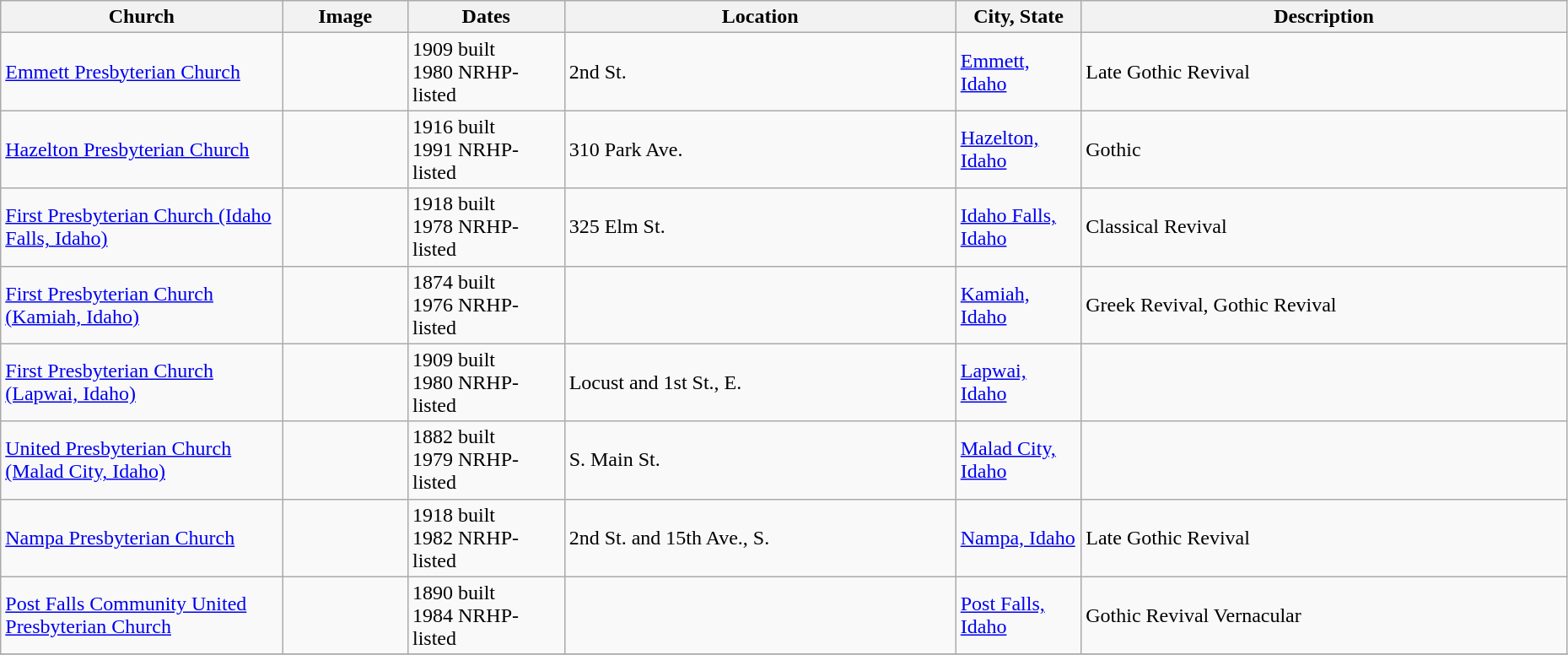<table class="wikitable sortable" style="width:98%">
<tr>
<th width = 18%><strong>Church</strong></th>
<th width = 8% class="unsortable"><strong>Image</strong></th>
<th width = 10%><strong>Dates</strong></th>
<th width = 25%><strong>Location</strong></th>
<th width = 8%><strong>City, State</strong></th>
<th class="unsortable"><strong>Description</strong></th>
</tr>
<tr>
<td><a href='#'>Emmett Presbyterian Church</a></td>
<td></td>
<td>1909 built<br>1980 NRHP-listed</td>
<td>2nd St.<br><small></small></td>
<td><a href='#'>Emmett, Idaho</a></td>
<td>Late Gothic Revival</td>
</tr>
<tr>
<td><a href='#'>Hazelton Presbyterian Church</a></td>
<td></td>
<td>1916 built<br>1991 NRHP-listed</td>
<td>310 Park Ave.<br><small></small></td>
<td><a href='#'>Hazelton, Idaho</a></td>
<td>Gothic</td>
</tr>
<tr>
<td><a href='#'>First Presbyterian Church (Idaho Falls, Idaho)</a></td>
<td></td>
<td>1918 built<br>1978 NRHP-listed</td>
<td>325 Elm St.<br><small></small></td>
<td><a href='#'>Idaho Falls, Idaho</a></td>
<td>Classical Revival</td>
</tr>
<tr>
<td><a href='#'>First Presbyterian Church (Kamiah, Idaho)</a></td>
<td></td>
<td>1874 built<br>1976 NRHP-listed</td>
<td><small></small></td>
<td><a href='#'>Kamiah, Idaho</a></td>
<td>Greek Revival, Gothic Revival</td>
</tr>
<tr>
<td><a href='#'>First Presbyterian Church (Lapwai, Idaho)</a></td>
<td></td>
<td>1909 built<br>1980 NRHP-listed</td>
<td>Locust and 1st St., E.<br><small></small></td>
<td><a href='#'>Lapwai, Idaho</a></td>
<td></td>
</tr>
<tr>
<td><a href='#'>United Presbyterian Church (Malad City, Idaho)</a></td>
<td></td>
<td>1882 built<br>1979 NRHP-listed</td>
<td>S. Main St.<br><small></small></td>
<td><a href='#'>Malad City, Idaho</a></td>
<td></td>
</tr>
<tr>
<td><a href='#'>Nampa Presbyterian Church</a></td>
<td></td>
<td>1918 built<br>1982 NRHP-listed</td>
<td>2nd St. and 15th Ave., S.<br><small></small></td>
<td><a href='#'>Nampa, Idaho</a></td>
<td>Late Gothic Revival</td>
</tr>
<tr>
<td><a href='#'>Post Falls Community United Presbyterian Church</a></td>
<td></td>
<td>1890 built<br>1984 NRHP-listed</td>
<td><small></small></td>
<td><a href='#'>Post Falls, Idaho</a></td>
<td>Gothic Revival Vernacular</td>
</tr>
<tr>
</tr>
</table>
